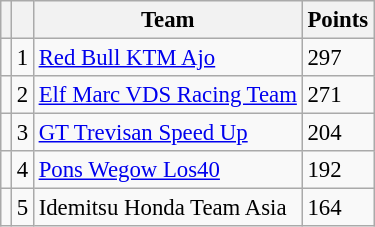<table class="wikitable" style="font-size: 95%;">
<tr>
<th></th>
<th></th>
<th>Team</th>
<th>Points</th>
</tr>
<tr>
<td></td>
<td align=center>1</td>
<td> <a href='#'>Red Bull KTM Ajo</a></td>
<td align=left>297</td>
</tr>
<tr>
<td></td>
<td align=center>2</td>
<td> <a href='#'>Elf Marc VDS Racing Team</a></td>
<td align=left>271</td>
</tr>
<tr>
<td></td>
<td align=center>3</td>
<td> <a href='#'>GT Trevisan Speed Up</a></td>
<td align=left>204</td>
</tr>
<tr>
<td></td>
<td align=center>4</td>
<td> <a href='#'>Pons Wegow Los40</a></td>
<td align=left>192</td>
</tr>
<tr>
<td></td>
<td align=center>5</td>
<td> Idemitsu Honda Team Asia</td>
<td align=left>164</td>
</tr>
</table>
